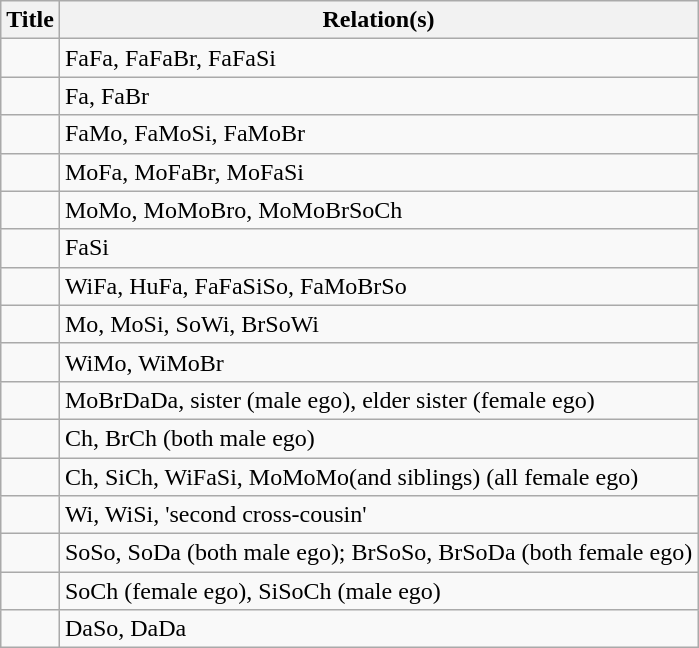<table class="wikitable">
<tr>
<th>Title</th>
<th>Relation(s)</th>
</tr>
<tr>
<td></td>
<td>FaFa, FaFaBr, FaFaSi</td>
</tr>
<tr>
<td></td>
<td>Fa, FaBr</td>
</tr>
<tr>
<td></td>
<td>FaMo, FaMoSi, FaMoBr</td>
</tr>
<tr>
<td></td>
<td>MoFa, MoFaBr, MoFaSi</td>
</tr>
<tr>
<td></td>
<td>MoMo, MoMoBro, MoMoBrSoCh</td>
</tr>
<tr>
<td></td>
<td>FaSi</td>
</tr>
<tr>
<td></td>
<td>WiFa, HuFa, FaFaSiSo, FaMoBrSo</td>
</tr>
<tr>
<td></td>
<td>Mo, MoSi, SoWi, BrSoWi</td>
</tr>
<tr>
<td></td>
<td>WiMo, WiMoBr</td>
</tr>
<tr>
<td></td>
<td>MoBrDaDa, sister (male ego), elder sister (female ego)</td>
</tr>
<tr>
<td></td>
<td>Ch, BrCh (both male ego)</td>
</tr>
<tr>
<td></td>
<td>Ch, SiCh, WiFaSi, MoMoMo(and siblings) (all female ego)</td>
</tr>
<tr>
<td></td>
<td>Wi, WiSi, 'second cross-cousin'</td>
</tr>
<tr>
<td></td>
<td>SoSo, SoDa (both male ego); BrSoSo, BrSoDa (both female ego)</td>
</tr>
<tr>
<td></td>
<td>SoCh (female ego), SiSoCh (male ego)</td>
</tr>
<tr>
<td></td>
<td>DaSo, DaDa</td>
</tr>
</table>
